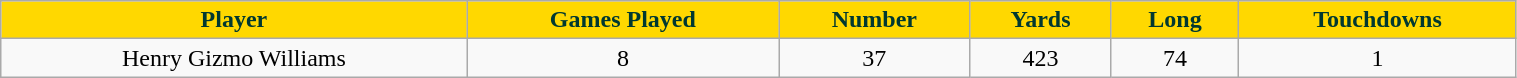<table class="wikitable" width="80%">
<tr align="center"  style="background:#FFD800;color:#003831;">
<td><strong>Player</strong></td>
<td><strong>Games Played</strong></td>
<td><strong>Number</strong></td>
<td><strong>Yards</strong></td>
<td><strong>Long</strong></td>
<td><strong>Touchdowns</strong></td>
</tr>
<tr align="center" bgcolor="">
<td>Henry Gizmo Williams</td>
<td>8</td>
<td>37</td>
<td>423</td>
<td>74</td>
<td>1</td>
</tr>
</table>
